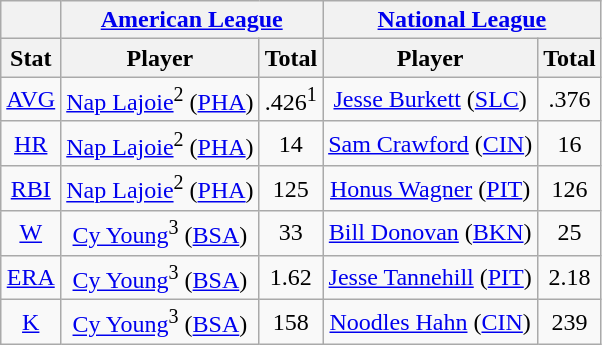<table class="wikitable" style="text-align:center;">
<tr>
<th></th>
<th colspan=2><a href='#'>American League</a></th>
<th colspan=2><a href='#'>National League</a></th>
</tr>
<tr>
<th>Stat</th>
<th>Player</th>
<th>Total</th>
<th>Player</th>
<th>Total</th>
</tr>
<tr>
<td><a href='#'>AVG</a></td>
<td><a href='#'>Nap Lajoie</a><sup>2</sup> (<a href='#'>PHA</a>)</td>
<td>.426<sup>1</sup></td>
<td><a href='#'>Jesse Burkett</a> (<a href='#'>SLC</a>)</td>
<td>.376</td>
</tr>
<tr>
<td><a href='#'>HR</a></td>
<td><a href='#'>Nap Lajoie</a><sup>2</sup> (<a href='#'>PHA</a>)</td>
<td>14</td>
<td><a href='#'>Sam Crawford</a> (<a href='#'>CIN</a>)</td>
<td>16</td>
</tr>
<tr>
<td><a href='#'>RBI</a></td>
<td><a href='#'>Nap Lajoie</a><sup>2</sup> (<a href='#'>PHA</a>)</td>
<td>125</td>
<td><a href='#'>Honus Wagner</a> (<a href='#'>PIT</a>)</td>
<td>126</td>
</tr>
<tr>
<td><a href='#'>W</a></td>
<td><a href='#'>Cy Young</a><sup>3</sup> (<a href='#'>BSA</a>)</td>
<td>33</td>
<td><a href='#'>Bill Donovan</a> (<a href='#'>BKN</a>)</td>
<td>25</td>
</tr>
<tr>
<td><a href='#'>ERA</a></td>
<td><a href='#'>Cy Young</a><sup>3</sup> (<a href='#'>BSA</a>)</td>
<td>1.62</td>
<td><a href='#'>Jesse Tannehill</a> (<a href='#'>PIT</a>)</td>
<td>2.18</td>
</tr>
<tr>
<td><a href='#'>K</a></td>
<td><a href='#'>Cy Young</a><sup>3</sup> (<a href='#'>BSA</a>)</td>
<td>158</td>
<td><a href='#'>Noodles Hahn</a> (<a href='#'>CIN</a>)</td>
<td>239</td>
</tr>
</table>
